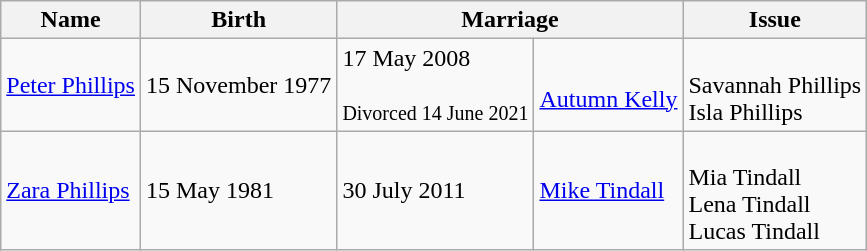<table class="wikitable">
<tr>
<th>Name</th>
<th>Birth</th>
<th colspan="2">Marriage</th>
<th>Issue</th>
</tr>
<tr>
<td><a href='#'>Peter Phillips</a></td>
<td>15 November 1977</td>
<td>17 May 2008<br><br><small>Divorced 14 June 2021</small></td>
<td><br><a href='#'>Autumn Kelly</a></td>
<td><br>Savannah Phillips <br> 
Isla Phillips</td>
</tr>
<tr>
<td><a href='#'>Zara Phillips</a></td>
<td>15 May 1981</td>
<td>30 July 2011</td>
<td><a href='#'>Mike Tindall</a></td>
<td><br>Mia Tindall <br> 
Lena Tindall <br> 
Lucas Tindall</td>
</tr>
</table>
